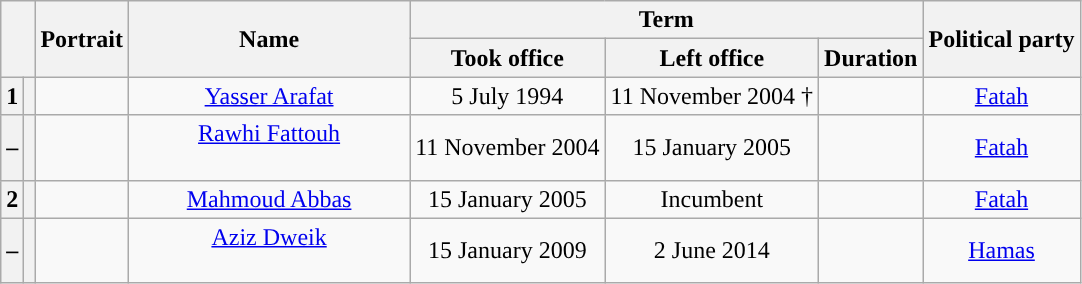<table class="wikitable" style="text-align:center">
<tr>
<th rowspan=2 colspan=2></th>
<th rowspan=2>Portrait</th>
<th rowspan=2 width=180>Name<br></th>
<th colspan=3>Term</th>
<th rowspan=2>Political party</th>
</tr>
<tr>
<th>Took office</th>
<th>Left office</th>
<th>Duration</th>
</tr>
<tr>
<th>1</th>
<th style="background:"></th>
<td></td>
<td><a href='#'>Yasser Arafat</a><br></td>
<td>5 July 1994</td>
<td>11 November 2004 †</td>
<td></td>
<td><a href='#'>Fatah</a><br></td>
</tr>
<tr>
<th>–</th>
<th style="background:"></th>
<td></td>
<td><a href='#'>Rawhi Fattouh</a><br><br></td>
<td>11 November 2004</td>
<td>15 January 2005</td>
<td></td>
<td><a href='#'>Fatah</a><br></td>
</tr>
<tr>
<th>2</th>
<th style="background:"></th>
<td></td>
<td><a href='#'>Mahmoud Abbas</a><br></td>
<td>15 January 2005</td>
<td>Incumbent</td>
<td></td>
<td><a href='#'>Fatah</a><br></td>
</tr>
<tr>
<th>–</th>
<th style="background:"></th>
<td></td>
<td><a href='#'>Aziz Dweik</a><br><br></td>
<td>15 January 2009</td>
<td>2 June 2014</td>
<td></td>
<td><a href='#'>Hamas</a></td>
</tr>
</table>
